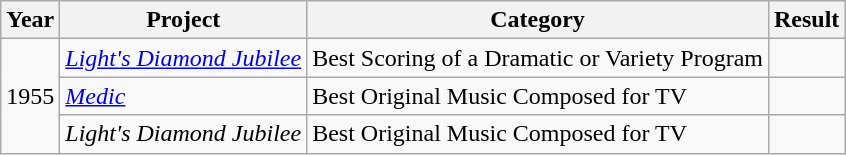<table class="wikitable">
<tr>
<th>Year</th>
<th>Project</th>
<th>Category</th>
<th>Result</th>
</tr>
<tr>
<td rowspan="3">1955</td>
<td><em><a href='#'>Light's Diamond Jubilee</a></em></td>
<td>Best Scoring of a Dramatic or Variety Program</td>
<td></td>
</tr>
<tr>
<td><em><a href='#'>Medic</a></em></td>
<td>Best Original Music Composed for TV</td>
<td></td>
</tr>
<tr>
<td><em>Light's Diamond Jubilee</em></td>
<td>Best Original Music Composed for TV</td>
<td></td>
</tr>
</table>
